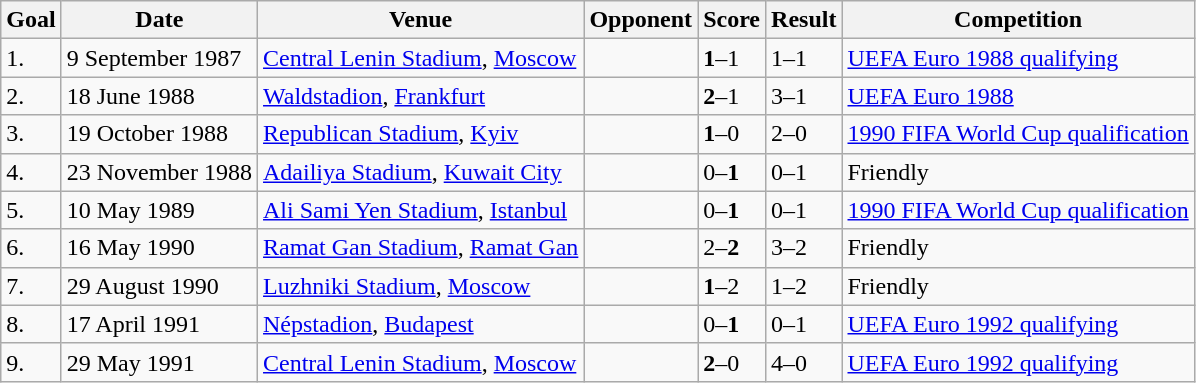<table class="wikitable">
<tr>
<th>Goal</th>
<th>Date</th>
<th>Venue</th>
<th>Opponent</th>
<th>Score</th>
<th>Result</th>
<th>Competition</th>
</tr>
<tr>
<td>1.</td>
<td>9 September 1987</td>
<td><a href='#'>Central Lenin Stadium</a>, <a href='#'>Moscow</a></td>
<td></td>
<td><strong>1</strong>–1</td>
<td>1–1</td>
<td><a href='#'>UEFA Euro 1988 qualifying</a></td>
</tr>
<tr>
<td>2.</td>
<td>18 June 1988</td>
<td><a href='#'>Waldstadion</a>, <a href='#'>Frankfurt</a></td>
<td></td>
<td><strong>2</strong>–1</td>
<td>3–1</td>
<td><a href='#'>UEFA Euro 1988</a></td>
</tr>
<tr>
<td>3.</td>
<td>19 October 1988</td>
<td><a href='#'>Republican Stadium</a>, <a href='#'>Kyiv</a></td>
<td></td>
<td><strong>1</strong>–0</td>
<td>2–0</td>
<td><a href='#'>1990 FIFA World Cup qualification</a></td>
</tr>
<tr>
<td>4.</td>
<td>23 November 1988</td>
<td><a href='#'>Adailiya Stadium</a>, <a href='#'>Kuwait City</a></td>
<td></td>
<td>0–<strong>1</strong></td>
<td>0–1</td>
<td>Friendly</td>
</tr>
<tr>
<td>5.</td>
<td>10 May 1989</td>
<td><a href='#'>Ali Sami Yen Stadium</a>, <a href='#'>Istanbul</a></td>
<td></td>
<td>0–<strong>1</strong></td>
<td>0–1</td>
<td><a href='#'>1990 FIFA World Cup qualification</a></td>
</tr>
<tr>
<td>6.</td>
<td>16 May 1990</td>
<td><a href='#'>Ramat Gan Stadium</a>, <a href='#'>Ramat Gan</a></td>
<td></td>
<td>2–<strong>2</strong></td>
<td>3–2</td>
<td>Friendly</td>
</tr>
<tr>
<td>7.</td>
<td>29 August 1990</td>
<td><a href='#'>Luzhniki Stadium</a>, <a href='#'>Moscow</a></td>
<td></td>
<td><strong>1</strong>–2</td>
<td>1–2</td>
<td>Friendly</td>
</tr>
<tr>
<td>8.</td>
<td>17 April 1991</td>
<td><a href='#'>Népstadion</a>, <a href='#'>Budapest</a></td>
<td></td>
<td>0–<strong>1</strong></td>
<td>0–1</td>
<td><a href='#'>UEFA Euro 1992 qualifying</a></td>
</tr>
<tr>
<td>9.</td>
<td>29 May 1991</td>
<td><a href='#'>Central Lenin Stadium</a>, <a href='#'>Moscow</a></td>
<td></td>
<td><strong>2</strong>–0</td>
<td>4–0</td>
<td><a href='#'>UEFA Euro 1992 qualifying</a></td>
</tr>
</table>
